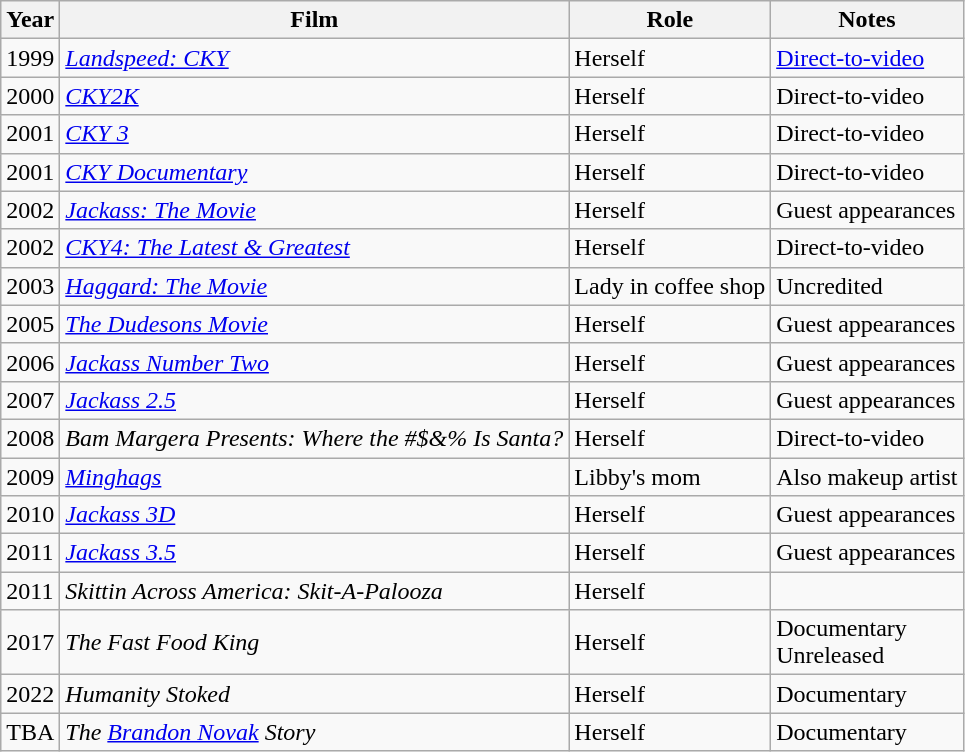<table class="wikitable">
<tr>
<th>Year</th>
<th>Film</th>
<th>Role</th>
<th>Notes</th>
</tr>
<tr>
<td>1999</td>
<td><em><a href='#'>Landspeed: CKY</a></em></td>
<td>Herself</td>
<td><a href='#'>Direct-to-video</a></td>
</tr>
<tr>
<td>2000</td>
<td><em><a href='#'>CKY2K</a></em></td>
<td>Herself</td>
<td>Direct-to-video</td>
</tr>
<tr>
<td>2001</td>
<td><em><a href='#'>CKY 3</a></em></td>
<td>Herself</td>
<td>Direct-to-video</td>
</tr>
<tr>
<td>2001</td>
<td><em><a href='#'>CKY Documentary</a></em></td>
<td>Herself</td>
<td>Direct-to-video</td>
</tr>
<tr>
<td>2002</td>
<td><em><a href='#'>Jackass: The Movie</a></em></td>
<td>Herself</td>
<td>Guest appearances</td>
</tr>
<tr>
<td>2002</td>
<td><em><a href='#'>CKY4: The Latest & Greatest</a></em></td>
<td>Herself</td>
<td>Direct-to-video</td>
</tr>
<tr>
<td>2003</td>
<td><em><a href='#'>Haggard: The Movie</a></em></td>
<td>Lady in coffee shop</td>
<td>Uncredited</td>
</tr>
<tr>
<td>2005</td>
<td><em><a href='#'>The Dudesons Movie</a></em></td>
<td>Herself</td>
<td>Guest appearances</td>
</tr>
<tr>
<td>2006</td>
<td><em><a href='#'>Jackass Number Two</a></em></td>
<td>Herself</td>
<td>Guest appearances</td>
</tr>
<tr>
<td>2007</td>
<td><em><a href='#'>Jackass 2.5</a></em></td>
<td>Herself</td>
<td>Guest appearances</td>
</tr>
<tr>
<td>2008</td>
<td><em>Bam Margera Presents: Where the #$&% Is Santa?</em></td>
<td>Herself</td>
<td>Direct-to-video</td>
</tr>
<tr>
<td>2009</td>
<td><em><a href='#'>Minghags</a></em></td>
<td>Libby's mom</td>
<td>Also makeup artist</td>
</tr>
<tr>
<td>2010</td>
<td><em><a href='#'>Jackass 3D</a></em></td>
<td>Herself</td>
<td>Guest appearances</td>
</tr>
<tr>
<td>2011</td>
<td><em><a href='#'>Jackass 3.5</a></em></td>
<td>Herself</td>
<td>Guest appearances</td>
</tr>
<tr>
<td>2011</td>
<td><em>Skittin Across America: Skit-A-Palooza</em></td>
<td>Herself</td>
<td></td>
</tr>
<tr>
<td>2017</td>
<td><em>The Fast Food King</em></td>
<td>Herself</td>
<td>Documentary<br>Unreleased</td>
</tr>
<tr>
<td>2022</td>
<td><em>Humanity Stoked</em></td>
<td>Herself</td>
<td>Documentary</td>
</tr>
<tr>
<td>TBA</td>
<td><em>The <a href='#'>Brandon Novak</a> Story</em></td>
<td>Herself</td>
<td>Documentary</td>
</tr>
</table>
